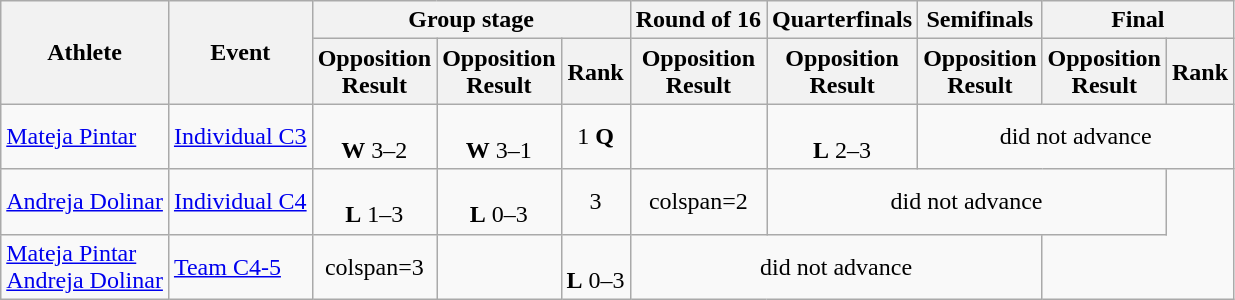<table class=wikitable>
<tr>
<th rowspan="2">Athlete</th>
<th rowspan="2">Event</th>
<th colspan="3">Group stage</th>
<th>Round of 16</th>
<th>Quarterfinals</th>
<th>Semifinals</th>
<th colspan="2">Final</th>
</tr>
<tr>
<th>Opposition<br>Result</th>
<th>Opposition<br>Result</th>
<th>Rank</th>
<th>Opposition<br>Result</th>
<th>Opposition<br>Result</th>
<th>Opposition<br>Result</th>
<th>Opposition<br>Result</th>
<th>Rank</th>
</tr>
<tr align=center>
<td align=left><a href='#'>Mateja Pintar</a></td>
<td align=left><a href='#'>Individual C3</a></td>
<td><br> <strong>W</strong> 3–2</td>
<td><br> <strong>W</strong> 3–1</td>
<td>1 <strong>Q</strong></td>
<td></td>
<td><br> <strong>L</strong> 2–3</td>
<td colspan=3>did not advance</td>
</tr>
<tr align=center>
<td align=left><a href='#'>Andreja Dolinar</a></td>
<td align=left><a href='#'>Individual C4</a></td>
<td><br> <strong>L</strong> 1–3</td>
<td><br> <strong>L</strong> 0–3</td>
<td>3</td>
<td>colspan=2 </td>
<td colspan=3>did not advance</td>
</tr>
<tr align=center>
<td align=left><a href='#'>Mateja Pintar</a><br><a href='#'>Andreja Dolinar</a></td>
<td align=left><a href='#'>Team C4-5</a></td>
<td>colspan=3 </td>
<td></td>
<td><br><strong>L</strong> 0–3</td>
<td colspan=3>did not advance</td>
</tr>
</table>
